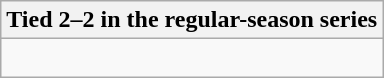<table class="wikitable collapsible collapsed">
<tr>
<th>Tied 2–2 in the regular-season series</th>
</tr>
<tr>
<td><br>


</td>
</tr>
</table>
